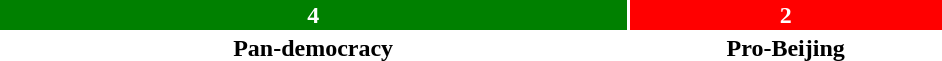<table style="width:50%; text-align:center;">
<tr style="color:white;">
<td style="background:green; width:66.7%;"><strong>4</strong></td>
<td style="background:red; width:33.3%;"><strong>2</strong></td>
</tr>
<tr>
<td><span><strong>Pan-democracy</strong></span></td>
<td><span><strong>Pro-Beijing</strong></span></td>
</tr>
</table>
